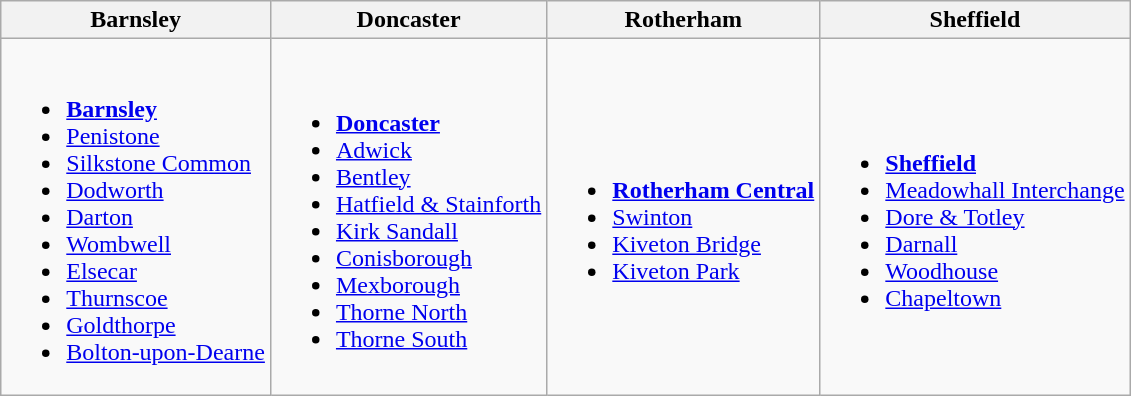<table class="wikitable">
<tr>
<th>Barnsley</th>
<th>Doncaster</th>
<th>Rotherham</th>
<th>Sheffield</th>
</tr>
<tr>
<td><br><ul><li><a href='#'><strong>Barnsley</strong></a></li><li><a href='#'>Penistone</a></li><li><a href='#'>Silkstone Common</a></li><li><a href='#'>Dodworth</a></li><li><a href='#'>Darton</a></li><li><a href='#'>Wombwell</a></li><li><a href='#'>Elsecar</a></li><li><a href='#'>Thurnscoe</a></li><li><a href='#'>Goldthorpe</a></li><li><a href='#'>Bolton-upon-Dearne</a></li></ul></td>
<td><br><ul><li><a href='#'><strong>Doncaster</strong></a></li><li><a href='#'>Adwick</a></li><li><a href='#'>Bentley</a></li><li><a href='#'>Hatfield & Stainforth</a></li><li><a href='#'>Kirk Sandall</a></li><li><a href='#'>Conisborough</a></li><li><a href='#'>Mexborough</a></li><li><a href='#'>Thorne North</a></li><li><a href='#'>Thorne South</a></li></ul></td>
<td><br><ul><li><a href='#'><strong>Rotherham Central</strong></a></li><li><a href='#'>Swinton</a></li><li><a href='#'>Kiveton Bridge</a></li><li><a href='#'>Kiveton Park</a></li></ul></td>
<td><br><ul><li><a href='#'><strong>Sheffield</strong></a></li><li><a href='#'>Meadowhall Interchange</a></li><li><a href='#'>Dore & Totley</a></li><li><a href='#'>Darnall</a></li><li><a href='#'>Woodhouse</a></li><li><a href='#'>Chapeltown</a></li></ul></td>
</tr>
</table>
